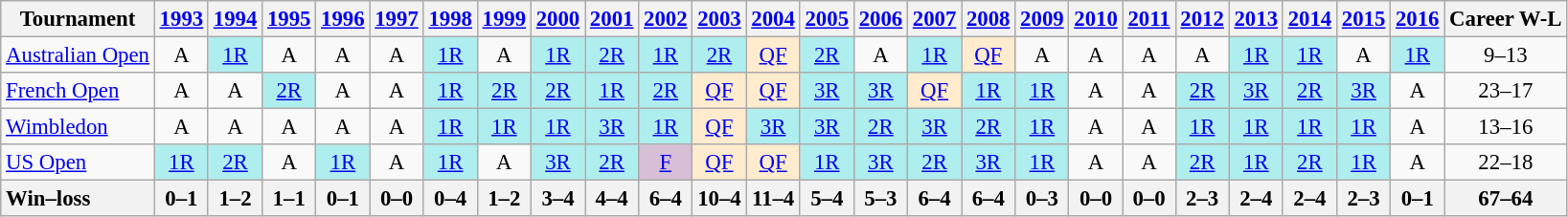<table class=wikitable style=text-align:center;font-size:95%>
<tr>
<th>Tournament</th>
<th><a href='#'>1993</a></th>
<th><a href='#'>1994</a></th>
<th><a href='#'>1995</a></th>
<th><a href='#'>1996</a></th>
<th><a href='#'>1997</a></th>
<th><a href='#'>1998</a></th>
<th><a href='#'>1999</a></th>
<th><a href='#'>2000</a></th>
<th><a href='#'>2001</a></th>
<th><a href='#'>2002</a></th>
<th><a href='#'>2003</a></th>
<th><a href='#'>2004</a></th>
<th><a href='#'>2005</a></th>
<th><a href='#'>2006</a></th>
<th><a href='#'>2007</a></th>
<th><a href='#'>2008</a></th>
<th><a href='#'>2009</a></th>
<th><a href='#'>2010</a></th>
<th><a href='#'>2011</a></th>
<th><a href='#'>2012</a></th>
<th><a href='#'>2013</a></th>
<th><a href='#'>2014</a></th>
<th><a href='#'>2015</a></th>
<th><a href='#'>2016</a></th>
<th>Career W-L</th>
</tr>
<tr>
<td align=left><a href='#'>Australian Open</a></td>
<td>A</td>
<td bgcolor=afeeee><a href='#'>1R</a></td>
<td>A</td>
<td>A</td>
<td>A</td>
<td bgcolor=afeeee><a href='#'>1R</a></td>
<td>A</td>
<td bgcolor=afeeee><a href='#'>1R</a></td>
<td bgcolor=afeeee><a href='#'>2R</a></td>
<td bgcolor=afeeee><a href='#'>1R</a></td>
<td bgcolor=afeeee><a href='#'>2R</a></td>
<td bgcolor=ffebcd><a href='#'>QF</a></td>
<td bgcolor=afeeee><a href='#'>2R</a></td>
<td>A</td>
<td bgcolor=afeeee><a href='#'>1R</a></td>
<td bgcolor=ffebcd><a href='#'>QF</a></td>
<td>A</td>
<td>A</td>
<td>A</td>
<td>A</td>
<td bgcolor=afeeee><a href='#'>1R</a></td>
<td bgcolor=afeeee><a href='#'>1R</a></td>
<td>A</td>
<td bgcolor=afeeee><a href='#'>1R</a></td>
<td>9–13</td>
</tr>
<tr>
<td align=left><a href='#'>French Open</a></td>
<td>A</td>
<td>A</td>
<td bgcolor=afeeee><a href='#'>2R</a></td>
<td>A</td>
<td>A</td>
<td bgcolor=afeeee><a href='#'>1R</a></td>
<td bgcolor=afeeee><a href='#'>2R</a></td>
<td bgcolor=afeeee><a href='#'>2R</a></td>
<td bgcolor=afeeee><a href='#'>1R</a></td>
<td bgcolor=afeeee><a href='#'>2R</a></td>
<td bgcolor=ffebcd><a href='#'>QF</a></td>
<td bgcolor=ffebcd><a href='#'>QF</a></td>
<td bgcolor=afeeee><a href='#'>3R</a></td>
<td bgcolor=afeeee><a href='#'>3R</a></td>
<td bgcolor=ffebcd><a href='#'>QF</a></td>
<td bgcolor=afeeee><a href='#'>1R</a></td>
<td bgcolor=afeeee><a href='#'>1R</a></td>
<td>A</td>
<td>A</td>
<td bgcolor=afeeee><a href='#'>2R</a></td>
<td bgcolor=afeeee><a href='#'>3R</a></td>
<td bgcolor=afeeee><a href='#'>2R</a></td>
<td bgcolor=afeeee><a href='#'>3R</a></td>
<td>A</td>
<td>23–17</td>
</tr>
<tr>
<td align=left><a href='#'>Wimbledon</a></td>
<td>A</td>
<td>A</td>
<td>A</td>
<td>A</td>
<td>A</td>
<td bgcolor=afeeee><a href='#'>1R</a></td>
<td bgcolor=afeeee><a href='#'>1R</a></td>
<td bgcolor=afeeee><a href='#'>1R</a></td>
<td bgcolor=afeeee><a href='#'>3R</a></td>
<td bgcolor=afeeee><a href='#'>1R</a></td>
<td bgcolor=ffebcd><a href='#'>QF</a></td>
<td bgcolor=afeeee><a href='#'>3R</a></td>
<td bgcolor=afeeee><a href='#'>3R</a></td>
<td bgcolor=afeeee><a href='#'>2R</a></td>
<td bgcolor=afeeee><a href='#'>3R</a></td>
<td bgcolor=afeeee><a href='#'>2R</a></td>
<td bgcolor=afeeee><a href='#'>1R</a></td>
<td>A</td>
<td>A</td>
<td bgcolor=afeeee><a href='#'>1R</a></td>
<td bgcolor=afeeee><a href='#'>1R</a></td>
<td bgcolor=afeeee><a href='#'>1R</a></td>
<td bgcolor=afeeee><a href='#'>1R</a></td>
<td>A</td>
<td>13–16</td>
</tr>
<tr>
<td align=left><a href='#'>US Open</a></td>
<td bgcolor=afeeee><a href='#'>1R</a></td>
<td bgcolor=afeeee><a href='#'>2R</a></td>
<td>A</td>
<td bgcolor=afeeee><a href='#'>1R</a></td>
<td>A</td>
<td bgcolor=afeeee><a href='#'>1R</a></td>
<td>A</td>
<td bgcolor=afeeee><a href='#'>3R</a></td>
<td bgcolor=afeeee><a href='#'>2R</a></td>
<td bgcolor=thistle><a href='#'>F</a></td>
<td bgcolor=ffebcd><a href='#'>QF</a></td>
<td bgcolor=ffebcd><a href='#'>QF</a></td>
<td bgcolor=afeeee><a href='#'>1R</a></td>
<td bgcolor=afeeee><a href='#'>3R</a></td>
<td bgcolor=afeeee><a href='#'>2R</a></td>
<td bgcolor=afeeee><a href='#'>3R</a></td>
<td bgcolor=afeeee><a href='#'>1R</a></td>
<td>A</td>
<td>A</td>
<td bgcolor=afeeee><a href='#'>2R</a></td>
<td bgcolor=afeeee><a href='#'>1R</a></td>
<td bgcolor=afeeee><a href='#'>2R</a></td>
<td bgcolor=afeeee><a href='#'>1R</a></td>
<td>A</td>
<td>22–18</td>
</tr>
<tr>
<th style=text-align:left>Win–loss</th>
<th>0–1</th>
<th>1–2</th>
<th>1–1</th>
<th>0–1</th>
<th>0–0</th>
<th>0–4</th>
<th>1–2</th>
<th>3–4</th>
<th>4–4</th>
<th>6–4</th>
<th>10–4</th>
<th>11–4</th>
<th>5–4</th>
<th>5–3</th>
<th>6–4</th>
<th>6–4</th>
<th>0–3</th>
<th>0–0</th>
<th>0–0</th>
<th>2–3</th>
<th>2–4</th>
<th>2–4</th>
<th>2–3</th>
<th>0–1</th>
<th>67–64</th>
</tr>
</table>
